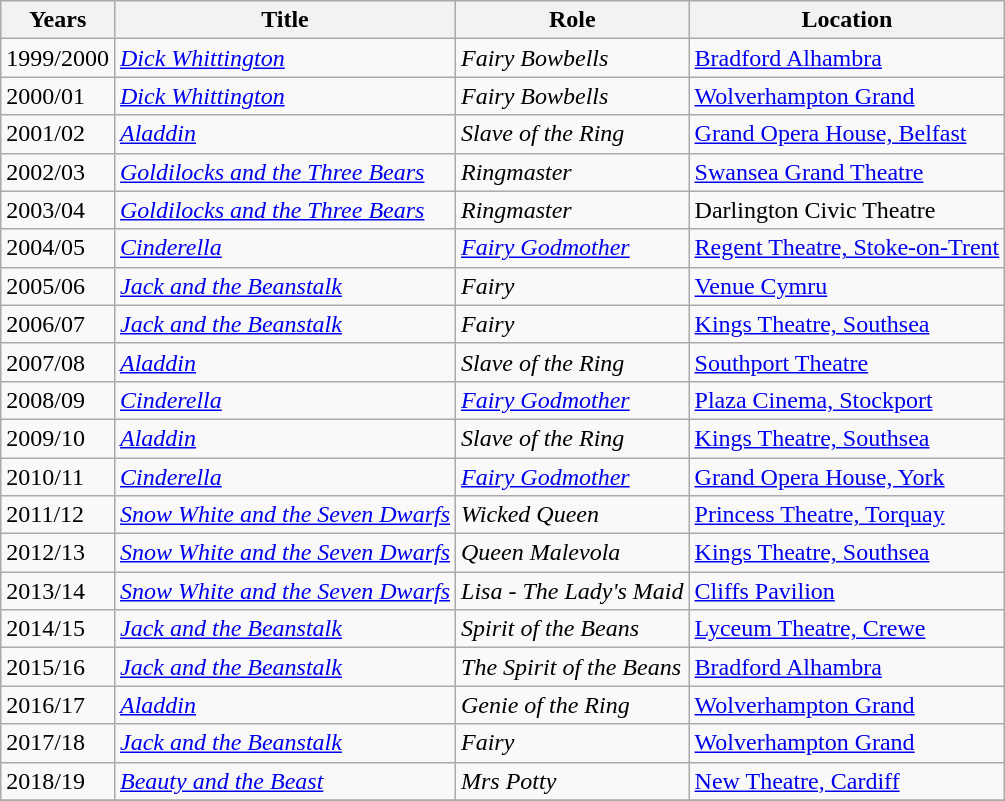<table class="wikitable">
<tr>
<th>Years</th>
<th>Title</th>
<th>Role</th>
<th>Location</th>
</tr>
<tr>
<td>1999/2000</td>
<td><em><a href='#'>Dick Whittington</a></em></td>
<td><em>Fairy Bowbells</em></td>
<td><a href='#'>Bradford Alhambra</a></td>
</tr>
<tr>
<td>2000/01</td>
<td><em><a href='#'>Dick Whittington</a></em></td>
<td><em>Fairy Bowbells</em></td>
<td><a href='#'>Wolverhampton Grand</a></td>
</tr>
<tr>
<td>2001/02</td>
<td><em><a href='#'>Aladdin</a></em></td>
<td><em>Slave of the Ring</em></td>
<td><a href='#'>Grand Opera House, Belfast</a></td>
</tr>
<tr>
<td>2002/03</td>
<td><em><a href='#'>Goldilocks and the Three Bears</a></em></td>
<td><em>Ringmaster</em></td>
<td><a href='#'>Swansea Grand Theatre</a></td>
</tr>
<tr>
<td>2003/04</td>
<td><em><a href='#'>Goldilocks and the Three Bears</a></em></td>
<td><em>Ringmaster</em></td>
<td>Darlington Civic Theatre</td>
</tr>
<tr>
<td>2004/05</td>
<td><em><a href='#'>Cinderella</a></em></td>
<td><em><a href='#'>Fairy Godmother</a></em></td>
<td><a href='#'>Regent Theatre, Stoke-on-Trent</a></td>
</tr>
<tr>
<td>2005/06</td>
<td><em><a href='#'>Jack and the Beanstalk</a></em></td>
<td><em>Fairy</em></td>
<td><a href='#'>Venue Cymru</a></td>
</tr>
<tr>
<td>2006/07</td>
<td><em><a href='#'>Jack and the Beanstalk</a></em></td>
<td><em>Fairy</em></td>
<td><a href='#'>Kings Theatre, Southsea</a></td>
</tr>
<tr>
<td>2007/08</td>
<td><em><a href='#'>Aladdin</a></em></td>
<td><em>Slave of the Ring</em></td>
<td><a href='#'>Southport Theatre</a></td>
</tr>
<tr>
<td>2008/09</td>
<td><em><a href='#'>Cinderella</a></em></td>
<td><em><a href='#'>Fairy Godmother</a></em></td>
<td><a href='#'>Plaza Cinema, Stockport</a></td>
</tr>
<tr>
<td>2009/10</td>
<td><em><a href='#'>Aladdin</a></em></td>
<td><em>Slave of the Ring</em></td>
<td><a href='#'>Kings Theatre, Southsea</a></td>
</tr>
<tr>
<td>2010/11</td>
<td><em><a href='#'>Cinderella</a></em></td>
<td><em><a href='#'>Fairy Godmother</a></em></td>
<td><a href='#'>Grand Opera House, York</a></td>
</tr>
<tr>
<td>2011/12</td>
<td><em><a href='#'>Snow White and the Seven Dwarfs</a></em></td>
<td><em>Wicked Queen</em></td>
<td><a href='#'>Princess Theatre, Torquay</a></td>
</tr>
<tr>
<td>2012/13</td>
<td><em><a href='#'>Snow White and the Seven Dwarfs</a></em></td>
<td><em>Queen Malevola</em></td>
<td><a href='#'>Kings Theatre, Southsea</a></td>
</tr>
<tr>
<td>2013/14</td>
<td><em><a href='#'>Snow White and the Seven Dwarfs</a></em></td>
<td><em>Lisa - The Lady's Maid</em></td>
<td><a href='#'>Cliffs Pavilion</a></td>
</tr>
<tr>
<td>2014/15</td>
<td><em><a href='#'>Jack and the Beanstalk</a></em></td>
<td><em>Spirit of the Beans</em></td>
<td><a href='#'>Lyceum Theatre, Crewe</a></td>
</tr>
<tr>
<td>2015/16</td>
<td><em><a href='#'>Jack and the Beanstalk</a></em></td>
<td><em>The Spirit of the Beans</em></td>
<td><a href='#'>Bradford Alhambra</a></td>
</tr>
<tr>
<td>2016/17</td>
<td><em><a href='#'>Aladdin</a></em></td>
<td><em>Genie of the Ring</em></td>
<td><a href='#'>Wolverhampton Grand</a></td>
</tr>
<tr>
<td>2017/18</td>
<td><em><a href='#'>Jack and the Beanstalk</a></em></td>
<td><em>Fairy</em></td>
<td><a href='#'>Wolverhampton Grand</a></td>
</tr>
<tr>
<td>2018/19</td>
<td><em><a href='#'>Beauty and the Beast</a></em></td>
<td><em>Mrs Potty</em></td>
<td><a href='#'>New Theatre, Cardiff</a></td>
</tr>
<tr>
</tr>
</table>
